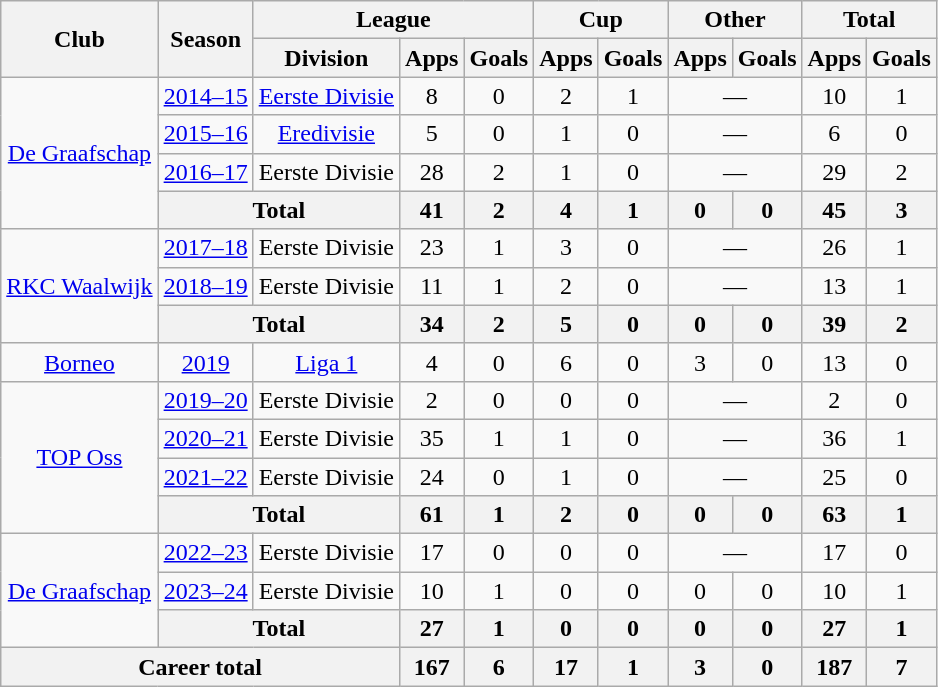<table class="wikitable" style="text-align:center">
<tr>
<th rowspan="2">Club</th>
<th rowspan="2">Season</th>
<th colspan="3">League</th>
<th colspan="2">Cup</th>
<th colspan="2">Other</th>
<th colspan="2">Total</th>
</tr>
<tr>
<th>Division</th>
<th>Apps</th>
<th>Goals</th>
<th>Apps</th>
<th>Goals</th>
<th>Apps</th>
<th>Goals</th>
<th>Apps</th>
<th>Goals</th>
</tr>
<tr>
<td rowspan="4"><a href='#'>De Graafschap</a></td>
<td><a href='#'>2014–15</a></td>
<td><a href='#'>Eerste Divisie</a></td>
<td>8</td>
<td>0</td>
<td>2</td>
<td>1</td>
<td colspan="2">—</td>
<td>10</td>
<td>1</td>
</tr>
<tr>
<td><a href='#'>2015–16</a></td>
<td><a href='#'>Eredivisie</a></td>
<td>5</td>
<td>0</td>
<td>1</td>
<td>0</td>
<td colspan="2">—</td>
<td>6</td>
<td>0</td>
</tr>
<tr>
<td><a href='#'>2016–17</a></td>
<td>Eerste Divisie</td>
<td>28</td>
<td>2</td>
<td>1</td>
<td>0</td>
<td colspan="2">—</td>
<td>29</td>
<td>2</td>
</tr>
<tr>
<th colspan="2">Total</th>
<th>41</th>
<th>2</th>
<th>4</th>
<th>1</th>
<th>0</th>
<th>0</th>
<th>45</th>
<th>3</th>
</tr>
<tr>
<td rowspan="3"><a href='#'>RKC Waalwijk</a></td>
<td><a href='#'>2017–18</a></td>
<td>Eerste Divisie</td>
<td>23</td>
<td>1</td>
<td>3</td>
<td>0</td>
<td colspan="2">—</td>
<td>26</td>
<td>1</td>
</tr>
<tr>
<td><a href='#'>2018–19</a></td>
<td>Eerste Divisie</td>
<td>11</td>
<td>1</td>
<td>2</td>
<td>0</td>
<td colspan="2">—</td>
<td>13</td>
<td>1</td>
</tr>
<tr>
<th colspan="2">Total</th>
<th>34</th>
<th>2</th>
<th>5</th>
<th>0</th>
<th>0</th>
<th>0</th>
<th>39</th>
<th>2</th>
</tr>
<tr>
<td><a href='#'>Borneo</a></td>
<td><a href='#'>2019</a></td>
<td><a href='#'>Liga 1</a></td>
<td>4</td>
<td>0</td>
<td>6</td>
<td>0</td>
<td>3</td>
<td>0</td>
<td>13</td>
<td>0</td>
</tr>
<tr>
<td rowspan="4"><a href='#'>TOP Oss</a></td>
<td><a href='#'>2019–20</a></td>
<td>Eerste Divisie</td>
<td>2</td>
<td>0</td>
<td>0</td>
<td>0</td>
<td colspan="2">—</td>
<td>2</td>
<td>0</td>
</tr>
<tr>
<td><a href='#'>2020–21</a></td>
<td>Eerste Divisie</td>
<td>35</td>
<td>1</td>
<td>1</td>
<td>0</td>
<td colspan="2">—</td>
<td>36</td>
<td>1</td>
</tr>
<tr>
<td><a href='#'>2021–22</a></td>
<td>Eerste Divisie</td>
<td>24</td>
<td>0</td>
<td>1</td>
<td>0</td>
<td colspan="2">—</td>
<td>25</td>
<td>0</td>
</tr>
<tr>
<th colspan="2">Total</th>
<th>61</th>
<th>1</th>
<th>2</th>
<th>0</th>
<th>0</th>
<th>0</th>
<th>63</th>
<th>1</th>
</tr>
<tr>
<td rowspan="3"><a href='#'>De Graafschap</a></td>
<td><a href='#'>2022–23</a></td>
<td>Eerste Divisie</td>
<td>17</td>
<td>0</td>
<td>0</td>
<td>0</td>
<td colspan="2">—</td>
<td>17</td>
<td>0</td>
</tr>
<tr>
<td><a href='#'>2023–24</a></td>
<td>Eerste Divisie</td>
<td>10</td>
<td>1</td>
<td>0</td>
<td>0</td>
<td>0</td>
<td>0</td>
<td>10</td>
<td>1</td>
</tr>
<tr>
<th colspan="2">Total</th>
<th>27</th>
<th>1</th>
<th>0</th>
<th>0</th>
<th>0</th>
<th>0</th>
<th>27</th>
<th>1</th>
</tr>
<tr>
<th colspan="3">Career total</th>
<th>167</th>
<th>6</th>
<th>17</th>
<th>1</th>
<th>3</th>
<th>0</th>
<th>187</th>
<th>7</th>
</tr>
</table>
